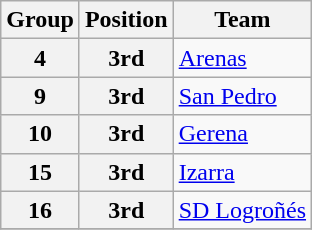<table class="wikitable">
<tr>
<th>Group</th>
<th>Position</th>
<th>Team</th>
</tr>
<tr>
<th>4</th>
<th>3rd</th>
<td><a href='#'>Arenas</a></td>
</tr>
<tr>
<th>9</th>
<th>3rd</th>
<td><a href='#'>San Pedro</a></td>
</tr>
<tr>
<th>10</th>
<th>3rd</th>
<td><a href='#'>Gerena</a></td>
</tr>
<tr>
<th>15</th>
<th>3rd</th>
<td><a href='#'>Izarra</a></td>
</tr>
<tr>
<th>16</th>
<th>3rd</th>
<td><a href='#'>SD Logroñés</a></td>
</tr>
<tr>
</tr>
</table>
